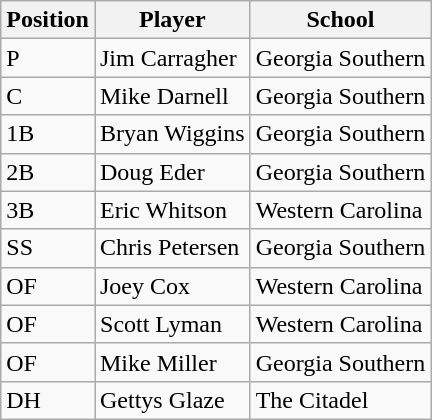<table class="wikitable">
<tr>
<th>Position</th>
<th>Player</th>
<th>School</th>
</tr>
<tr>
<td>P</td>
<td>Jim Carragher</td>
<td>Georgia Southern</td>
</tr>
<tr>
<td>C</td>
<td>Mike Darnell</td>
<td>Georgia Southern</td>
</tr>
<tr>
<td>1B</td>
<td>Bryan Wiggins</td>
<td>Georgia Southern</td>
</tr>
<tr>
<td>2B</td>
<td>Doug Eder</td>
<td>Georgia Southern</td>
</tr>
<tr>
<td>3B</td>
<td>Eric Whitson</td>
<td>Western Carolina</td>
</tr>
<tr>
<td>SS</td>
<td>Chris Petersen</td>
<td>Georgia Southern</td>
</tr>
<tr>
<td>OF</td>
<td>Joey Cox</td>
<td>Western Carolina</td>
</tr>
<tr>
<td>OF</td>
<td>Scott Lyman</td>
<td>Western Carolina</td>
</tr>
<tr>
<td>OF</td>
<td>Mike Miller</td>
<td>Georgia Southern</td>
</tr>
<tr>
<td>DH</td>
<td>Gettys Glaze</td>
<td>The Citadel</td>
</tr>
</table>
